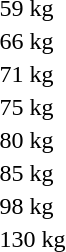<table>
<tr>
<td rowspan=2>59 kg</td>
<td rowspan=2></td>
<td rowspan=2></td>
<td></td>
</tr>
<tr>
<td></td>
</tr>
<tr>
<td rowspan=2>66 kg</td>
<td rowspan=2></td>
<td rowspan=2></td>
<td></td>
</tr>
<tr>
<td></td>
</tr>
<tr>
<td rowspan=2>71 kg</td>
<td rowspan=2></td>
<td rowspan=2></td>
<td></td>
</tr>
<tr>
<td></td>
</tr>
<tr>
<td rowspan=2>75 kg</td>
<td rowspan=2></td>
<td rowspan=2></td>
<td></td>
</tr>
<tr>
<td></td>
</tr>
<tr>
<td rowspan=2>80 kg</td>
<td rowspan=2></td>
<td rowspan=2></td>
<td></td>
</tr>
<tr>
<td></td>
</tr>
<tr>
<td rowspan=2>85 kg</td>
<td rowspan=2></td>
<td rowspan=2></td>
<td></td>
</tr>
<tr>
<td></td>
</tr>
<tr>
<td rowspan=2>98 kg</td>
<td rowspan=2></td>
<td rowspan=2></td>
<td></td>
</tr>
<tr>
<td></td>
</tr>
<tr>
<td rowspan=2>130 kg</td>
<td rowspan=2></td>
<td rowspan=2></td>
<td></td>
</tr>
<tr>
<td></td>
</tr>
<tr>
</tr>
</table>
